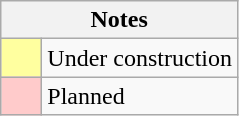<table class="wikitable">
<tr>
<th colspan="2">Notes</th>
</tr>
<tr>
<td style="background: #FFFF9F">     </td>
<td>Under construction</td>
</tr>
<tr>
<td style="background: #FFCBCB">     </td>
<td>Planned</td>
</tr>
</table>
